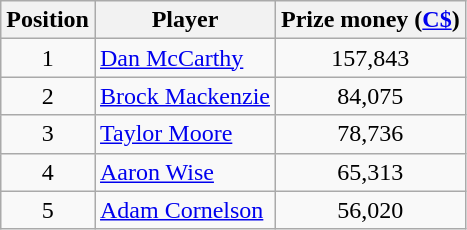<table class=wikitable>
<tr>
<th>Position</th>
<th>Player</th>
<th>Prize money (<a href='#'>C$</a>)</th>
</tr>
<tr>
<td align=center>1</td>
<td> <a href='#'>Dan McCarthy</a></td>
<td align=center>157,843</td>
</tr>
<tr>
<td align=center>2</td>
<td> <a href='#'>Brock Mackenzie</a></td>
<td align=center>84,075</td>
</tr>
<tr>
<td align=center>3</td>
<td> <a href='#'>Taylor Moore</a></td>
<td align=center>78,736</td>
</tr>
<tr>
<td align=center>4</td>
<td> <a href='#'>Aaron Wise</a></td>
<td align=center>65,313</td>
</tr>
<tr>
<td align=center>5</td>
<td> <a href='#'>Adam Cornelson</a></td>
<td align=center>56,020</td>
</tr>
</table>
